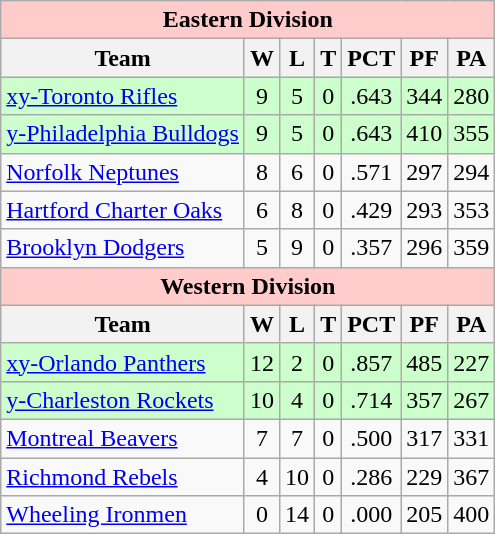<table class="wikitable">
<tr style="background:#ffcbcb;">
<td colspan="9" style="text-align:center;"><strong>Eastern Division</strong></td>
</tr>
<tr style="background:#efefef;">
<th>Team</th>
<th>W</th>
<th>L</th>
<th>T</th>
<th>PCT</th>
<th>PF</th>
<th>PA</th>
</tr>
<tr style="text-align:center; background:#cfc;">
<td align="left"><a href='#'>xy-Toronto Rifles</a></td>
<td>9</td>
<td>5</td>
<td>0</td>
<td>.643</td>
<td>344</td>
<td>280</td>
</tr>
<tr style="text-align:center; background:#cfc;">
<td align="left"><a href='#'>y-Philadelphia Bulldogs</a></td>
<td>9</td>
<td>5</td>
<td>0</td>
<td>.643</td>
<td>410</td>
<td>355</td>
</tr>
<tr style="text-align:center;">
<td align="left"><a href='#'>Norfolk Neptunes</a></td>
<td>8</td>
<td>6</td>
<td>0</td>
<td>.571</td>
<td>297</td>
<td>294</td>
</tr>
<tr style="text-align:center;">
<td align="left"><a href='#'>Hartford Charter Oaks</a></td>
<td>6</td>
<td>8</td>
<td>0</td>
<td>.429</td>
<td>293</td>
<td>353</td>
</tr>
<tr style="text-align:center;">
<td align="left"><a href='#'>Brooklyn Dodgers</a></td>
<td>5</td>
<td>9</td>
<td>0</td>
<td>.357</td>
<td>296</td>
<td>359</td>
</tr>
<tr style="background:#ffcbcb;">
<td colspan="12" style="text-align:center;"><strong>Western Division</strong></td>
</tr>
<tr style="background:#efefef;">
<th>Team</th>
<th>W</th>
<th>L</th>
<th>T</th>
<th>PCT</th>
<th>PF</th>
<th>PA</th>
</tr>
<tr style="text-align:center; background:#cfc;">
<td align="left"><a href='#'>xy-Orlando Panthers</a></td>
<td>12</td>
<td>2</td>
<td>0</td>
<td>.857</td>
<td>485</td>
<td>227</td>
</tr>
<tr style="text-align:center; background:#cfc;">
<td align="left"><a href='#'>y-Charleston Rockets</a></td>
<td>10</td>
<td>4</td>
<td>0</td>
<td>.714</td>
<td>357</td>
<td>267</td>
</tr>
<tr style="text-align:center;">
<td align="left"><a href='#'>Montreal Beavers</a></td>
<td>7</td>
<td>7</td>
<td>0</td>
<td>.500</td>
<td>317</td>
<td>331</td>
</tr>
<tr style="text-align:center;">
<td align="left"><a href='#'>Richmond Rebels</a></td>
<td>4</td>
<td>10</td>
<td>0</td>
<td>.286</td>
<td>229</td>
<td>367</td>
</tr>
<tr style="text-align:center;">
<td align="left"><a href='#'>Wheeling Ironmen</a></td>
<td>0</td>
<td>14</td>
<td>0</td>
<td>.000</td>
<td>205</td>
<td>400</td>
</tr>
</table>
